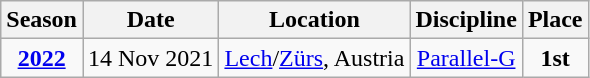<table class=wikitable style="text-align:center">
<tr>
<th>Season</th>
<th>Date</th>
<th>Location</th>
<th>Discipline</th>
<th>Place</th>
</tr>
<tr>
<td><strong><a href='#'>2022</a></strong></td>
<td align=right>14 Nov 2021</td>
<td align=left> <a href='#'>Lech</a>/<a href='#'>Zürs</a>, Austria</td>
<td><a href='#'>Parallel-G</a></td>
<td><strong>1st</strong></td>
</tr>
</table>
